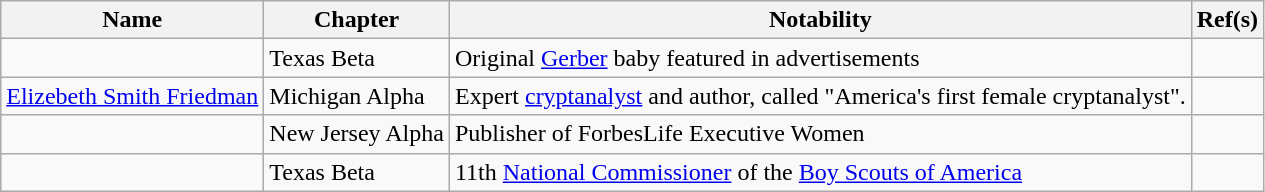<table class="wikitable sortable">
<tr valign="top">
<th>Name</th>
<th>Chapter</th>
<th class="unsortable">Notability</th>
<th class="unsortable">Ref(s)</th>
</tr>
<tr valign="top">
<td></td>
<td>Texas Beta</td>
<td>Original <a href='#'>Gerber</a> baby featured in advertisements</td>
<td></td>
</tr>
<tr>
<td><a href='#'>Elizebeth Smith Friedman</a></td>
<td>Michigan Alpha</td>
<td>Expert <a href='#'>cryptanalyst</a> and author, called "America's first female cryptanalyst".</td>
<td></td>
</tr>
<tr>
<td></td>
<td>New Jersey Alpha</td>
<td>Publisher of ForbesLife Executive Women</td>
<td></td>
</tr>
<tr>
<td></td>
<td>Texas Beta</td>
<td>11th <a href='#'>National Commissioner</a> of the <a href='#'>Boy Scouts of America</a></td>
<td></td>
</tr>
</table>
